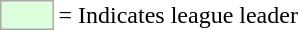<table>
<tr>
<td style="background:#DDFFDD; border:1px solid #aaa; width:2em;"></td>
<td>= Indicates league leader</td>
</tr>
</table>
